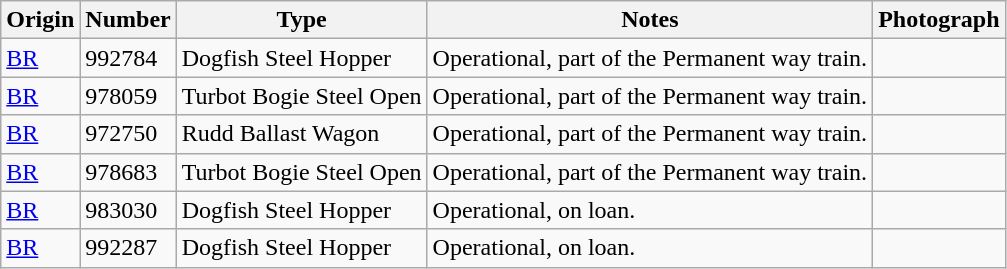<table class="wikitable">
<tr>
<th>Origin</th>
<th>Number</th>
<th>Type</th>
<th>Notes</th>
<th>Photograph</th>
</tr>
<tr>
<td><a href='#'>BR</a></td>
<td>992784</td>
<td>Dogfish Steel Hopper</td>
<td>Operational, part of the Permanent way train.</td>
<td></td>
</tr>
<tr>
<td><a href='#'>BR</a></td>
<td>978059</td>
<td>Turbot Bogie Steel Open</td>
<td>Operational, part of the Permanent way train.</td>
<td></td>
</tr>
<tr>
<td><a href='#'>BR</a></td>
<td>972750</td>
<td>Rudd Ballast Wagon</td>
<td>Operational, part of the Permanent way train.</td>
<td></td>
</tr>
<tr>
<td><a href='#'>BR</a></td>
<td>978683</td>
<td>Turbot Bogie Steel Open</td>
<td>Operational, part of the Permanent way train.</td>
<td></td>
</tr>
<tr>
<td><a href='#'>BR</a></td>
<td>983030</td>
<td>Dogfish Steel Hopper</td>
<td>Operational, on loan.</td>
<td></td>
</tr>
<tr>
<td><a href='#'>BR</a></td>
<td>992287</td>
<td>Dogfish Steel Hopper</td>
<td>Operational, on loan.</td>
<td></td>
</tr>
</table>
